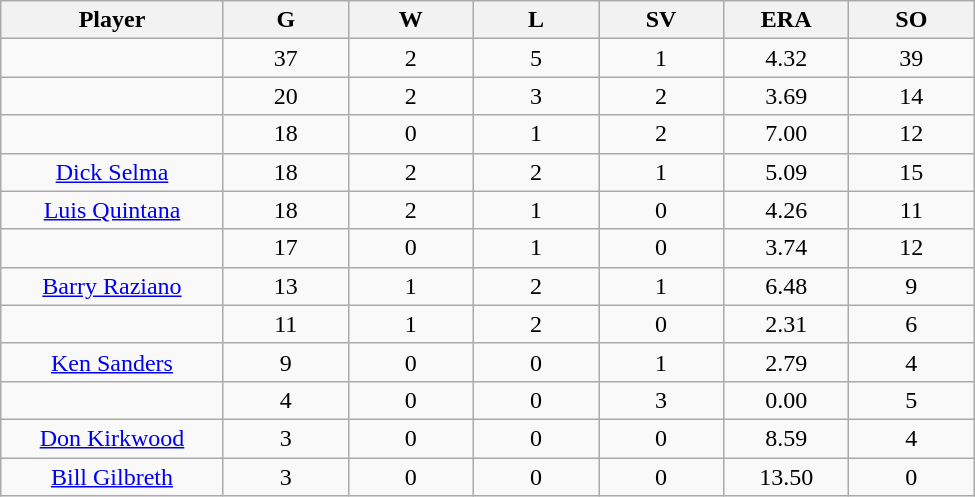<table class="wikitable sortable">
<tr>
<th bgcolor="#DDDDFF" width="16%">Player</th>
<th bgcolor="#DDDDFF" width="9%">G</th>
<th bgcolor="#DDDDFF" width="9%">W</th>
<th bgcolor="#DDDDFF" width="9%">L</th>
<th bgcolor="#DDDDFF" width="9%">SV</th>
<th bgcolor="#DDDDFF" width="9%">ERA</th>
<th bgcolor="#DDDDFF" width="9%">SO</th>
</tr>
<tr align="center">
<td></td>
<td>37</td>
<td>2</td>
<td>5</td>
<td>1</td>
<td>4.32</td>
<td>39</td>
</tr>
<tr align="center">
<td></td>
<td>20</td>
<td>2</td>
<td>3</td>
<td>2</td>
<td>3.69</td>
<td>14</td>
</tr>
<tr align="center">
<td></td>
<td>18</td>
<td>0</td>
<td>1</td>
<td>2</td>
<td>7.00</td>
<td>12</td>
</tr>
<tr align="center">
<td><a href='#'>Dick Selma</a></td>
<td>18</td>
<td>2</td>
<td>2</td>
<td>1</td>
<td>5.09</td>
<td>15</td>
</tr>
<tr align=center>
<td><a href='#'>Luis Quintana</a></td>
<td>18</td>
<td>2</td>
<td>1</td>
<td>0</td>
<td>4.26</td>
<td>11</td>
</tr>
<tr align=center>
<td></td>
<td>17</td>
<td>0</td>
<td>1</td>
<td>0</td>
<td>3.74</td>
<td>12</td>
</tr>
<tr align="center">
<td><a href='#'>Barry Raziano</a></td>
<td>13</td>
<td>1</td>
<td>2</td>
<td>1</td>
<td>6.48</td>
<td>9</td>
</tr>
<tr align=center>
<td></td>
<td>11</td>
<td>1</td>
<td>2</td>
<td>0</td>
<td>2.31</td>
<td>6</td>
</tr>
<tr align="center">
<td><a href='#'>Ken Sanders</a></td>
<td>9</td>
<td>0</td>
<td>0</td>
<td>1</td>
<td>2.79</td>
<td>4</td>
</tr>
<tr align=center>
<td></td>
<td>4</td>
<td>0</td>
<td>0</td>
<td>3</td>
<td>0.00</td>
<td>5</td>
</tr>
<tr align="center">
<td><a href='#'>Don Kirkwood</a></td>
<td>3</td>
<td>0</td>
<td>0</td>
<td>0</td>
<td>8.59</td>
<td>4</td>
</tr>
<tr align=center>
<td><a href='#'>Bill Gilbreth</a></td>
<td>3</td>
<td>0</td>
<td>0</td>
<td>0</td>
<td>13.50</td>
<td>0</td>
</tr>
</table>
